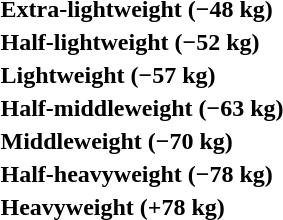<table>
<tr>
<th rowspan=2 style="text-align:left;">Extra-lightweight (−48 kg)</th>
<td rowspan=2></td>
<td rowspan=2></td>
<td></td>
</tr>
<tr>
<td></td>
</tr>
<tr>
<th rowspan=2 style="text-align:left;">Half-lightweight (−52 kg)</th>
<td rowspan=2></td>
<td rowspan=2></td>
<td></td>
</tr>
<tr>
<td></td>
</tr>
<tr>
<th rowspan=2 style="text-align:left;">Lightweight (−57 kg)</th>
<td rowspan=2></td>
<td rowspan=2></td>
<td></td>
</tr>
<tr>
<td></td>
</tr>
<tr>
<th rowspan=2 style="text-align:left;">Half-middleweight (−63 kg)</th>
<td rowspan=2></td>
<td rowspan=2></td>
<td></td>
</tr>
<tr>
<td></td>
</tr>
<tr>
<th rowspan=2 style="text-align:left;">Middleweight (−70 kg)</th>
<td rowspan=2></td>
<td rowspan=2></td>
<td></td>
</tr>
<tr>
<td></td>
</tr>
<tr>
<th rowspan=2 style="text-align:left;">Half-heavyweight (−78 kg)</th>
<td rowspan=2></td>
<td rowspan=2></td>
<td></td>
</tr>
<tr>
<td></td>
</tr>
<tr>
<th rowspan=2 style="text-align:left;">Heavyweight (+78 kg)</th>
<td rowspan=2></td>
<td rowspan=2></td>
<td></td>
</tr>
<tr>
<td></td>
</tr>
</table>
